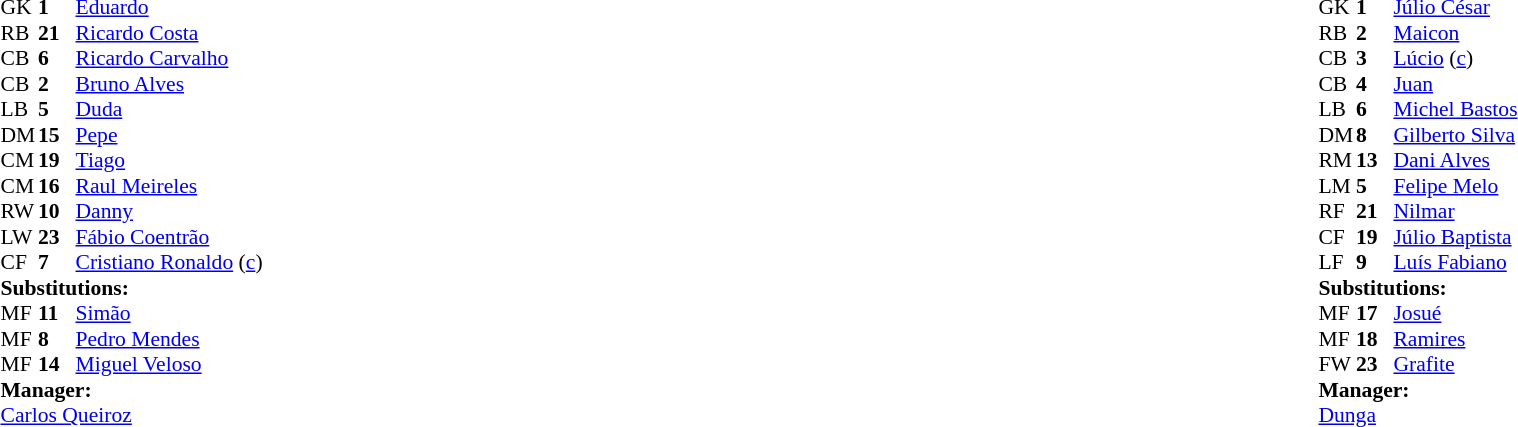<table width="100%">
<tr>
<td valign="top" width="40%"><br><table style="font-size: 90%" cellspacing="0" cellpadding="0">
<tr>
<th width="25"></th>
<th width="25"></th>
</tr>
<tr>
<td>GK</td>
<td><strong>1</strong></td>
<td><a href='#'>Eduardo</a></td>
</tr>
<tr>
<td>RB</td>
<td><strong>21</strong></td>
<td><a href='#'>Ricardo Costa</a></td>
</tr>
<tr>
<td>CB</td>
<td><strong>6</strong></td>
<td><a href='#'>Ricardo Carvalho</a></td>
</tr>
<tr>
<td>CB</td>
<td><strong>2</strong></td>
<td><a href='#'>Bruno Alves</a></td>
</tr>
<tr>
<td>LB</td>
<td><strong>5</strong></td>
<td><a href='#'>Duda</a></td>
<td></td>
<td></td>
</tr>
<tr>
<td>DM</td>
<td><strong>15</strong></td>
<td><a href='#'>Pepe</a></td>
<td></td>
<td></td>
</tr>
<tr>
<td>CM</td>
<td><strong>19</strong></td>
<td><a href='#'>Tiago</a></td>
<td></td>
</tr>
<tr>
<td>CM</td>
<td><strong>16</strong></td>
<td><a href='#'>Raul Meireles</a></td>
<td></td>
<td></td>
</tr>
<tr>
<td>RW</td>
<td><strong>10</strong></td>
<td><a href='#'>Danny</a></td>
</tr>
<tr>
<td>LW</td>
<td><strong>23</strong></td>
<td><a href='#'>Fábio Coentrão</a></td>
<td></td>
</tr>
<tr>
<td>CF</td>
<td><strong>7</strong></td>
<td><a href='#'>Cristiano Ronaldo</a> (<a href='#'>c</a>)</td>
</tr>
<tr>
<td colspan=3><strong>Substitutions:</strong></td>
</tr>
<tr>
<td>MF</td>
<td><strong>11</strong></td>
<td><a href='#'>Simão</a></td>
<td></td>
<td></td>
</tr>
<tr>
<td>MF</td>
<td><strong>8</strong></td>
<td><a href='#'>Pedro Mendes</a></td>
<td></td>
<td></td>
</tr>
<tr>
<td>MF</td>
<td><strong>14</strong></td>
<td><a href='#'>Miguel Veloso</a></td>
<td></td>
<td></td>
</tr>
<tr>
<td colspan=3><strong>Manager:</strong></td>
</tr>
<tr>
<td colspan=3><a href='#'>Carlos Queiroz</a></td>
</tr>
</table>
</td>
<td valign="top"></td>
<td valign="top" width="50%"><br><table style="font-size: 90%" cellspacing="0" cellpadding="0" align="center">
<tr>
<th width=25></th>
<th width=25></th>
</tr>
<tr>
<td>GK</td>
<td><strong>1</strong></td>
<td><a href='#'>Júlio César</a></td>
</tr>
<tr>
<td>RB</td>
<td><strong>2</strong></td>
<td><a href='#'>Maicon</a></td>
</tr>
<tr>
<td>CB</td>
<td><strong>3</strong></td>
<td><a href='#'>Lúcio</a> (<a href='#'>c</a>)</td>
</tr>
<tr>
<td>CB</td>
<td><strong>4</strong></td>
<td><a href='#'>Juan</a></td>
<td></td>
</tr>
<tr>
<td>LB</td>
<td><strong>6</strong></td>
<td><a href='#'>Michel Bastos</a></td>
</tr>
<tr>
<td>DM</td>
<td><strong>8</strong></td>
<td><a href='#'>Gilberto Silva</a></td>
</tr>
<tr>
<td>RM</td>
<td><strong>13</strong></td>
<td><a href='#'>Dani Alves</a></td>
</tr>
<tr>
<td>LM</td>
<td><strong>5</strong></td>
<td><a href='#'>Felipe Melo</a></td>
<td></td>
<td></td>
</tr>
<tr>
<td>RF</td>
<td><strong>21</strong></td>
<td><a href='#'>Nilmar</a></td>
</tr>
<tr>
<td>CF</td>
<td><strong>19</strong></td>
<td><a href='#'>Júlio Baptista</a></td>
<td></td>
<td></td>
</tr>
<tr>
<td>LF</td>
<td><strong>9</strong></td>
<td><a href='#'>Luís Fabiano</a></td>
<td></td>
<td></td>
</tr>
<tr>
<td colspan=3><strong>Substitutions:</strong></td>
</tr>
<tr>
<td>MF</td>
<td><strong>17</strong></td>
<td><a href='#'>Josué</a></td>
<td></td>
<td></td>
</tr>
<tr>
<td>MF</td>
<td><strong>18</strong></td>
<td><a href='#'>Ramires</a></td>
<td></td>
<td></td>
</tr>
<tr>
<td>FW</td>
<td><strong>23</strong></td>
<td><a href='#'>Grafite</a></td>
<td></td>
<td></td>
</tr>
<tr>
<td colspan=3><strong>Manager:</strong></td>
</tr>
<tr>
<td colspan=4><a href='#'>Dunga</a></td>
</tr>
</table>
</td>
</tr>
</table>
